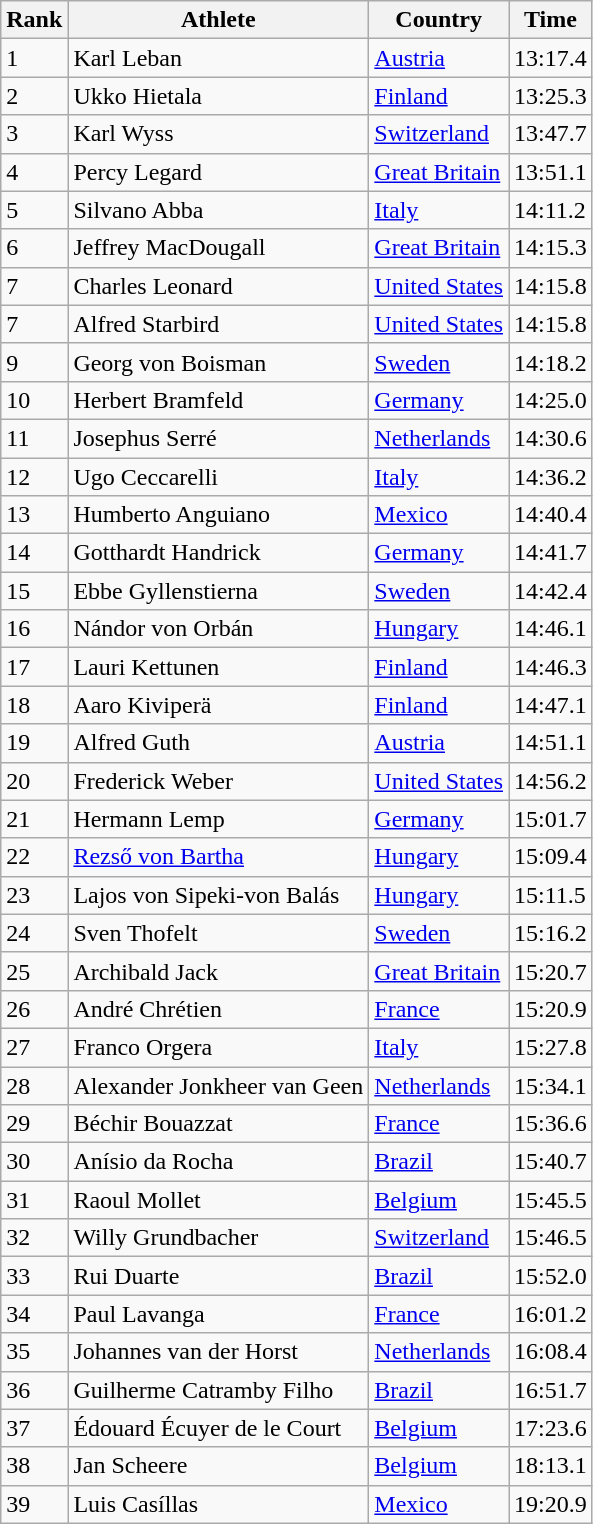<table class="wikitable">
<tr>
<th>Rank</th>
<th>Athlete</th>
<th>Country</th>
<th>Time</th>
</tr>
<tr>
<td>1</td>
<td>Karl Leban</td>
<td><a href='#'>Austria</a></td>
<td>13:17.4</td>
</tr>
<tr>
<td>2</td>
<td>Ukko Hietala</td>
<td><a href='#'>Finland</a></td>
<td>13:25.3</td>
</tr>
<tr>
<td>3</td>
<td>Karl Wyss</td>
<td><a href='#'>Switzerland</a></td>
<td>13:47.7</td>
</tr>
<tr>
<td>4</td>
<td>Percy Legard</td>
<td><a href='#'>Great Britain</a></td>
<td>13:51.1</td>
</tr>
<tr>
<td>5</td>
<td>Silvano Abba</td>
<td><a href='#'>Italy</a></td>
<td>14:11.2</td>
</tr>
<tr>
<td>6</td>
<td>Jeffrey MacDougall</td>
<td><a href='#'>Great Britain</a></td>
<td>14:15.3</td>
</tr>
<tr>
<td>7</td>
<td>Charles Leonard</td>
<td><a href='#'>United States</a></td>
<td>14:15.8</td>
</tr>
<tr>
<td>7</td>
<td>Alfred Starbird</td>
<td><a href='#'>United States</a></td>
<td>14:15.8</td>
</tr>
<tr>
<td>9</td>
<td>Georg von Boisman</td>
<td><a href='#'>Sweden</a></td>
<td>14:18.2</td>
</tr>
<tr>
<td>10</td>
<td>Herbert Bramfeld</td>
<td><a href='#'>Germany</a></td>
<td>14:25.0</td>
</tr>
<tr>
<td>11</td>
<td>Josephus Serré</td>
<td><a href='#'>Netherlands</a></td>
<td>14:30.6</td>
</tr>
<tr>
<td>12</td>
<td>Ugo Ceccarelli</td>
<td><a href='#'>Italy</a></td>
<td>14:36.2</td>
</tr>
<tr>
<td>13</td>
<td>Humberto Anguiano</td>
<td><a href='#'>Mexico</a></td>
<td>14:40.4</td>
</tr>
<tr>
<td>14</td>
<td>Gotthardt Handrick</td>
<td><a href='#'>Germany</a></td>
<td>14:41.7</td>
</tr>
<tr>
<td>15</td>
<td>Ebbe Gyllenstierna</td>
<td><a href='#'>Sweden</a></td>
<td>14:42.4</td>
</tr>
<tr>
<td>16</td>
<td>Nándor von Orbán</td>
<td><a href='#'>Hungary</a></td>
<td>14:46.1</td>
</tr>
<tr>
<td>17</td>
<td>Lauri Kettunen</td>
<td><a href='#'>Finland</a></td>
<td>14:46.3</td>
</tr>
<tr>
<td>18</td>
<td>Aaro Kiviperä</td>
<td><a href='#'>Finland</a></td>
<td>14:47.1</td>
</tr>
<tr>
<td>19</td>
<td>Alfred Guth</td>
<td><a href='#'>Austria</a></td>
<td>14:51.1</td>
</tr>
<tr>
<td>20</td>
<td>Frederick Weber</td>
<td><a href='#'>United States</a></td>
<td>14:56.2</td>
</tr>
<tr>
<td>21</td>
<td>Hermann Lemp</td>
<td><a href='#'>Germany</a></td>
<td>15:01.7</td>
</tr>
<tr>
<td>22</td>
<td><a href='#'>Rezső von Bartha</a></td>
<td><a href='#'>Hungary</a></td>
<td>15:09.4</td>
</tr>
<tr>
<td>23</td>
<td>Lajos von Sipeki-von Balás</td>
<td><a href='#'>Hungary</a></td>
<td>15:11.5</td>
</tr>
<tr>
<td>24</td>
<td>Sven Thofelt</td>
<td><a href='#'>Sweden</a></td>
<td>15:16.2</td>
</tr>
<tr>
<td>25</td>
<td>Archibald Jack</td>
<td><a href='#'>Great Britain</a></td>
<td>15:20.7</td>
</tr>
<tr>
<td>26</td>
<td>André Chrétien</td>
<td><a href='#'>France</a></td>
<td>15:20.9</td>
</tr>
<tr>
<td>27</td>
<td>Franco Orgera</td>
<td><a href='#'>Italy</a></td>
<td>15:27.8</td>
</tr>
<tr>
<td>28</td>
<td>Alexander Jonkheer van Geen</td>
<td><a href='#'>Netherlands</a></td>
<td>15:34.1</td>
</tr>
<tr>
<td>29</td>
<td>Béchir Bouazzat</td>
<td><a href='#'>France</a></td>
<td>15:36.6</td>
</tr>
<tr>
<td>30</td>
<td>Anísio da Rocha</td>
<td><a href='#'>Brazil</a></td>
<td>15:40.7</td>
</tr>
<tr>
<td>31</td>
<td>Raoul Mollet</td>
<td><a href='#'>Belgium</a></td>
<td>15:45.5</td>
</tr>
<tr>
<td>32</td>
<td>Willy Grundbacher</td>
<td><a href='#'>Switzerland</a></td>
<td>15:46.5</td>
</tr>
<tr>
<td>33</td>
<td>Rui Duarte</td>
<td><a href='#'>Brazil</a></td>
<td>15:52.0</td>
</tr>
<tr>
<td>34</td>
<td>Paul Lavanga</td>
<td><a href='#'>France</a></td>
<td>16:01.2</td>
</tr>
<tr>
<td>35</td>
<td>Johannes van der Horst</td>
<td><a href='#'>Netherlands</a></td>
<td>16:08.4</td>
</tr>
<tr>
<td>36</td>
<td>Guilherme Catramby Filho</td>
<td><a href='#'>Brazil</a></td>
<td>16:51.7</td>
</tr>
<tr>
<td>37</td>
<td>Édouard Écuyer de le Court</td>
<td><a href='#'>Belgium</a></td>
<td>17:23.6</td>
</tr>
<tr>
<td>38</td>
<td>Jan Scheere</td>
<td><a href='#'>Belgium</a></td>
<td>18:13.1</td>
</tr>
<tr>
<td>39</td>
<td>Luis Casíllas</td>
<td><a href='#'>Mexico</a></td>
<td>19:20.9</td>
</tr>
</table>
